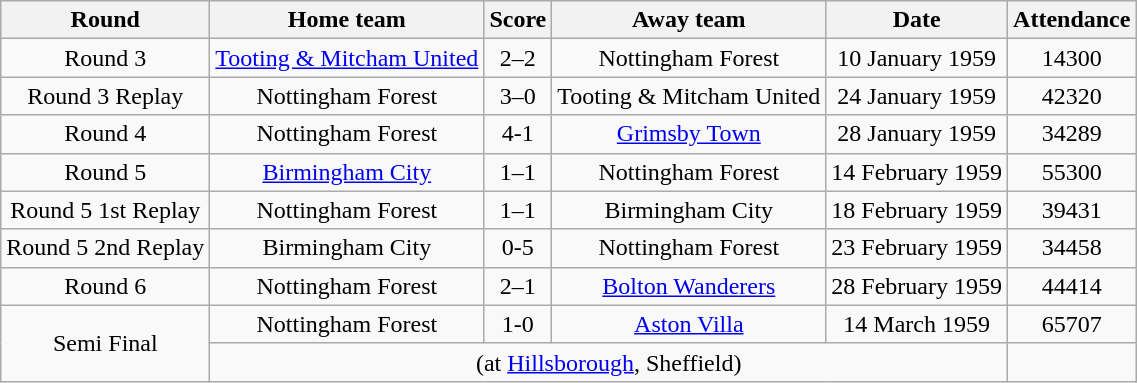<table class="wikitable" style="text-align: center">
<tr>
<th>Round</th>
<th>Home team</th>
<th>Score</th>
<th>Away team</th>
<th>Date</th>
<th>Attendance</th>
</tr>
<tr>
<td>Round 3</td>
<td><a href='#'>Tooting & Mitcham United</a></td>
<td>2–2</td>
<td>Nottingham Forest</td>
<td>10 January 1959</td>
<td>14300</td>
</tr>
<tr>
<td>Round 3 Replay</td>
<td>Nottingham Forest</td>
<td>3–0</td>
<td>Tooting & Mitcham United</td>
<td>24 January 1959</td>
<td>42320</td>
</tr>
<tr>
<td>Round 4</td>
<td>Nottingham Forest</td>
<td>4-1</td>
<td><a href='#'>Grimsby Town</a></td>
<td>28 January 1959</td>
<td>34289</td>
</tr>
<tr>
<td>Round 5</td>
<td><a href='#'>Birmingham City</a></td>
<td>1–1</td>
<td>Nottingham Forest</td>
<td>14 February 1959</td>
<td>55300</td>
</tr>
<tr>
<td>Round 5 1st Replay</td>
<td>Nottingham Forest</td>
<td>1–1</td>
<td>Birmingham City</td>
<td>18 February 1959</td>
<td>39431</td>
</tr>
<tr>
<td>Round 5 2nd Replay</td>
<td>Birmingham City</td>
<td>0-5</td>
<td>Nottingham Forest</td>
<td>23 February 1959</td>
<td>34458</td>
</tr>
<tr>
<td>Round 6</td>
<td>Nottingham Forest</td>
<td>2–1</td>
<td><a href='#'>Bolton Wanderers</a></td>
<td>28 February 1959</td>
<td>44414</td>
</tr>
<tr>
<td rowspan="2">Semi Final</td>
<td>Nottingham Forest</td>
<td>1-0</td>
<td><a href='#'>Aston Villa</a></td>
<td>14 March 1959</td>
<td>65707</td>
</tr>
<tr>
<td colspan=4 align=center>(at <a href='#'>Hillsborough</a>, Sheffield)</td>
</tr>
</table>
